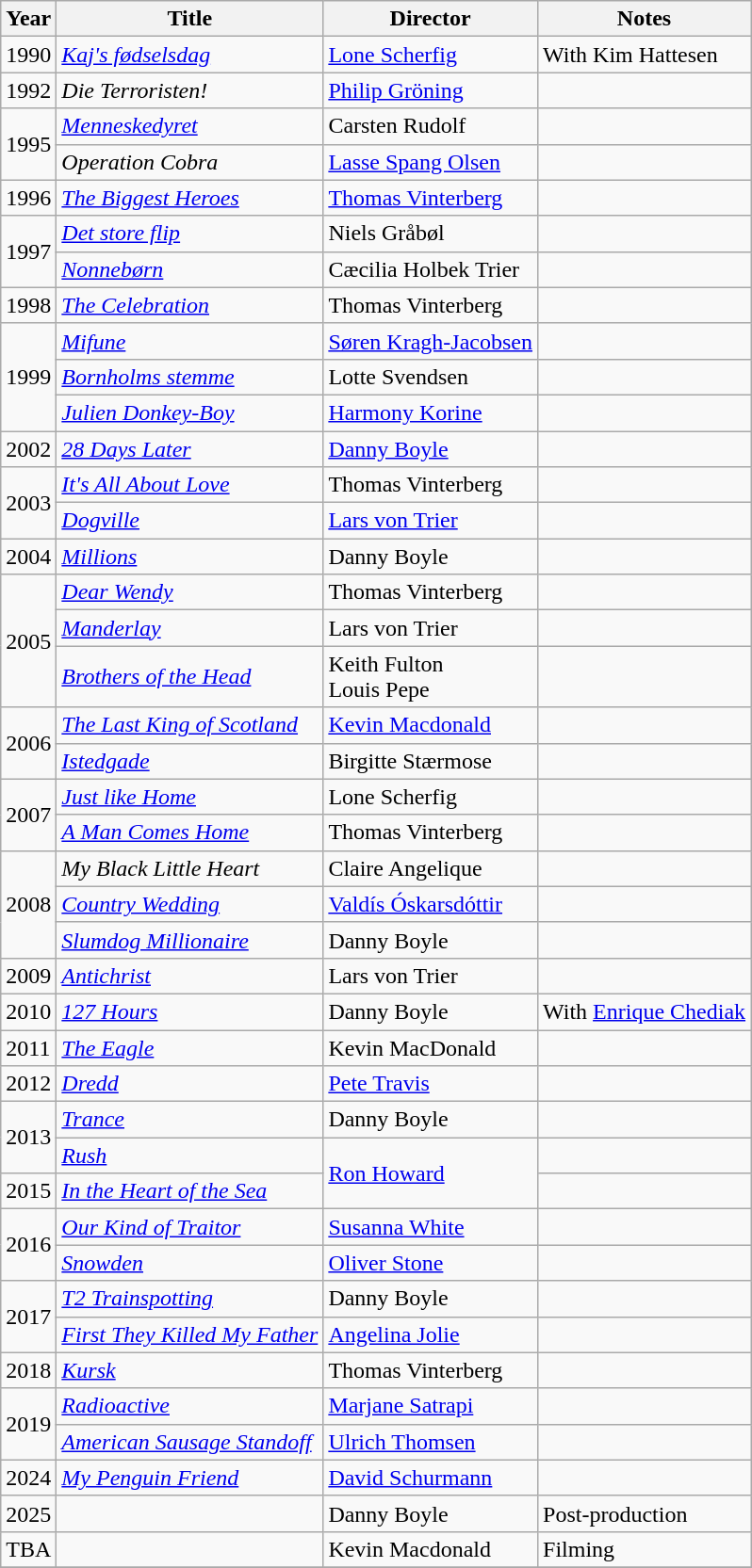<table class="wikitable">
<tr>
<th>Year</th>
<th>Title</th>
<th>Director</th>
<th>Notes</th>
</tr>
<tr>
<td>1990</td>
<td><em><a href='#'>Kaj's fødselsdag</a></em></td>
<td><a href='#'>Lone Scherfig</a></td>
<td>With Kim Hattesen</td>
</tr>
<tr>
<td>1992</td>
<td><em>Die Terroristen!</em></td>
<td><a href='#'>Philip Gröning</a></td>
<td></td>
</tr>
<tr>
<td rowspan=2>1995</td>
<td><em><a href='#'>Menneskedyret</a></em></td>
<td>Carsten Rudolf</td>
<td></td>
</tr>
<tr>
<td><em>Operation Cobra</em></td>
<td><a href='#'>Lasse Spang Olsen</a></td>
<td></td>
</tr>
<tr>
<td>1996</td>
<td><em><a href='#'>The Biggest Heroes</a></em></td>
<td><a href='#'>Thomas Vinterberg</a></td>
<td></td>
</tr>
<tr>
<td rowspan=2>1997</td>
<td><em><a href='#'>Det store flip</a></em></td>
<td>Niels Gråbøl</td>
<td></td>
</tr>
<tr>
<td><em><a href='#'>Nonnebørn</a></em></td>
<td>Cæcilia Holbek Trier</td>
<td></td>
</tr>
<tr>
<td>1998</td>
<td><em><a href='#'>The Celebration</a></em></td>
<td>Thomas Vinterberg</td>
<td></td>
</tr>
<tr>
<td rowspan=3>1999</td>
<td><em><a href='#'>Mifune</a></em></td>
<td><a href='#'>Søren Kragh-Jacobsen</a></td>
<td></td>
</tr>
<tr>
<td><em><a href='#'>Bornholms stemme</a></em></td>
<td>Lotte Svendsen</td>
<td></td>
</tr>
<tr>
<td><em><a href='#'>Julien Donkey-Boy</a></em></td>
<td><a href='#'>Harmony Korine</a></td>
<td></td>
</tr>
<tr>
<td>2002</td>
<td><em><a href='#'>28 Days Later</a></em></td>
<td><a href='#'>Danny Boyle</a></td>
<td></td>
</tr>
<tr>
<td rowspan=2>2003</td>
<td><em><a href='#'>It's All About Love</a></em></td>
<td>Thomas Vinterberg</td>
<td></td>
</tr>
<tr>
<td><em><a href='#'>Dogville</a></em></td>
<td><a href='#'>Lars von Trier</a></td>
<td></td>
</tr>
<tr>
<td>2004</td>
<td><em><a href='#'>Millions</a></em></td>
<td>Danny Boyle</td>
<td></td>
</tr>
<tr>
<td rowspan=3>2005</td>
<td><em><a href='#'>Dear Wendy</a></em></td>
<td>Thomas Vinterberg</td>
<td></td>
</tr>
<tr>
<td><em><a href='#'>Manderlay</a></em></td>
<td>Lars von Trier</td>
<td></td>
</tr>
<tr>
<td><em><a href='#'>Brothers of the Head</a></em></td>
<td>Keith Fulton<br>Louis Pepe</td>
<td></td>
</tr>
<tr>
<td rowspan=2>2006</td>
<td><em><a href='#'>The Last King of Scotland</a></em></td>
<td><a href='#'>Kevin Macdonald</a></td>
<td></td>
</tr>
<tr>
<td><em><a href='#'>Istedgade</a></em></td>
<td>Birgitte Stærmose</td>
<td></td>
</tr>
<tr>
<td rowspan=2>2007</td>
<td><em><a href='#'>Just like Home</a></em></td>
<td>Lone Scherfig</td>
<td></td>
</tr>
<tr>
<td><em><a href='#'>A Man Comes Home</a></em></td>
<td>Thomas Vinterberg</td>
<td></td>
</tr>
<tr>
<td rowspan=3>2008</td>
<td><em>My Black Little Heart</em></td>
<td>Claire Angelique</td>
<td></td>
</tr>
<tr>
<td><em><a href='#'>Country Wedding</a></em></td>
<td><a href='#'>Valdís Óskarsdóttir</a></td>
<td></td>
</tr>
<tr>
<td><em><a href='#'>Slumdog Millionaire</a></em></td>
<td>Danny Boyle</td>
<td></td>
</tr>
<tr>
<td>2009</td>
<td><em><a href='#'>Antichrist</a></em></td>
<td>Lars von Trier</td>
<td></td>
</tr>
<tr>
<td>2010</td>
<td><em><a href='#'>127 Hours</a></em></td>
<td>Danny Boyle</td>
<td>With <a href='#'>Enrique Chediak</a></td>
</tr>
<tr>
<td>2011</td>
<td><em><a href='#'>The Eagle</a></em></td>
<td>Kevin MacDonald</td>
<td></td>
</tr>
<tr>
<td>2012</td>
<td><em><a href='#'>Dredd</a></em></td>
<td><a href='#'>Pete Travis</a></td>
<td></td>
</tr>
<tr>
<td rowspan=2>2013</td>
<td><em><a href='#'>Trance</a></em></td>
<td>Danny Boyle</td>
<td></td>
</tr>
<tr>
<td><em><a href='#'>Rush</a></em></td>
<td rowspan=2><a href='#'>Ron Howard</a></td>
<td></td>
</tr>
<tr>
<td>2015</td>
<td><em><a href='#'>In the Heart of the Sea</a></em></td>
<td></td>
</tr>
<tr>
<td rowspan=2>2016</td>
<td><em><a href='#'>Our Kind of Traitor</a></em></td>
<td><a href='#'>Susanna White</a></td>
<td></td>
</tr>
<tr>
<td><em><a href='#'>Snowden</a></em></td>
<td><a href='#'>Oliver Stone</a></td>
<td></td>
</tr>
<tr>
<td rowspan=2>2017</td>
<td><em><a href='#'>T2 Trainspotting</a></em></td>
<td>Danny Boyle</td>
<td></td>
</tr>
<tr>
<td><em><a href='#'>First They Killed My Father</a></em></td>
<td><a href='#'>Angelina Jolie</a></td>
<td></td>
</tr>
<tr>
<td>2018</td>
<td><em><a href='#'>Kursk</a></em></td>
<td>Thomas Vinterberg</td>
<td></td>
</tr>
<tr>
<td rowspan=2>2019</td>
<td><em><a href='#'>Radioactive</a></em></td>
<td><a href='#'>Marjane Satrapi</a></td>
<td></td>
</tr>
<tr>
<td><em><a href='#'>American Sausage Standoff</a></em></td>
<td><a href='#'>Ulrich Thomsen</a></td>
<td></td>
</tr>
<tr>
<td>2024</td>
<td><em><a href='#'>My Penguin Friend</a></em></td>
<td><a href='#'>David Schurmann</a></td>
<td></td>
</tr>
<tr>
<td>2025</td>
<td></td>
<td>Danny Boyle</td>
<td>Post-production</td>
</tr>
<tr>
<td>TBA</td>
<td></td>
<td>Kevin Macdonald</td>
<td>Filming</td>
</tr>
<tr>
</tr>
</table>
